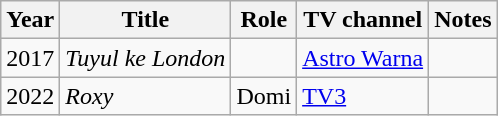<table class="wikitable">
<tr>
<th>Year</th>
<th>Title</th>
<th>Role</th>
<th>TV channel</th>
<th>Notes</th>
</tr>
<tr>
<td>2017</td>
<td><em>Tuyul ke London</em></td>
<td></td>
<td><a href='#'>Astro Warna</a></td>
<td></td>
</tr>
<tr>
<td>2022</td>
<td><em>Roxy</em></td>
<td>Domi</td>
<td><a href='#'>TV3</a></td>
<td></td>
</tr>
</table>
